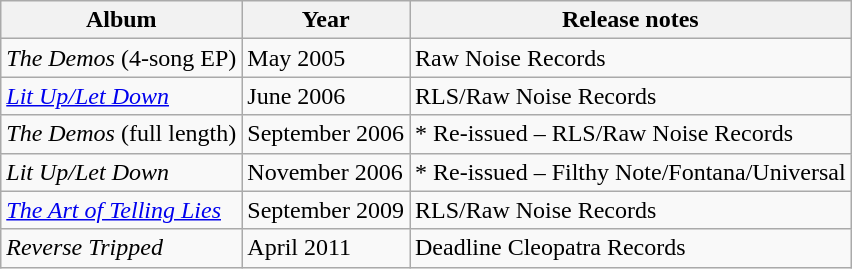<table class="wikitable sortable">
<tr>
<th>Album</th>
<th>Year</th>
<th>Release notes</th>
</tr>
<tr>
<td><em>The Demos</em> (4-song EP)</td>
<td>May 2005</td>
<td>Raw Noise Records</td>
</tr>
<tr>
<td><em><a href='#'>Lit Up/Let Down</a></em></td>
<td>June 2006</td>
<td>RLS/Raw Noise Records</td>
</tr>
<tr>
<td><em>The Demos</em> (full length)</td>
<td>September 2006</td>
<td>* Re-issued – RLS/Raw Noise Records</td>
</tr>
<tr>
<td><em>Lit Up/Let Down</em></td>
<td>November 2006</td>
<td>* Re-issued – Filthy Note/Fontana/Universal</td>
</tr>
<tr>
<td><em><a href='#'>The Art of Telling Lies</a></em></td>
<td>September 2009</td>
<td>RLS/Raw Noise Records</td>
</tr>
<tr>
<td><em>Reverse Tripped</em></td>
<td>April 2011</td>
<td>Deadline Cleopatra Records</td>
</tr>
</table>
